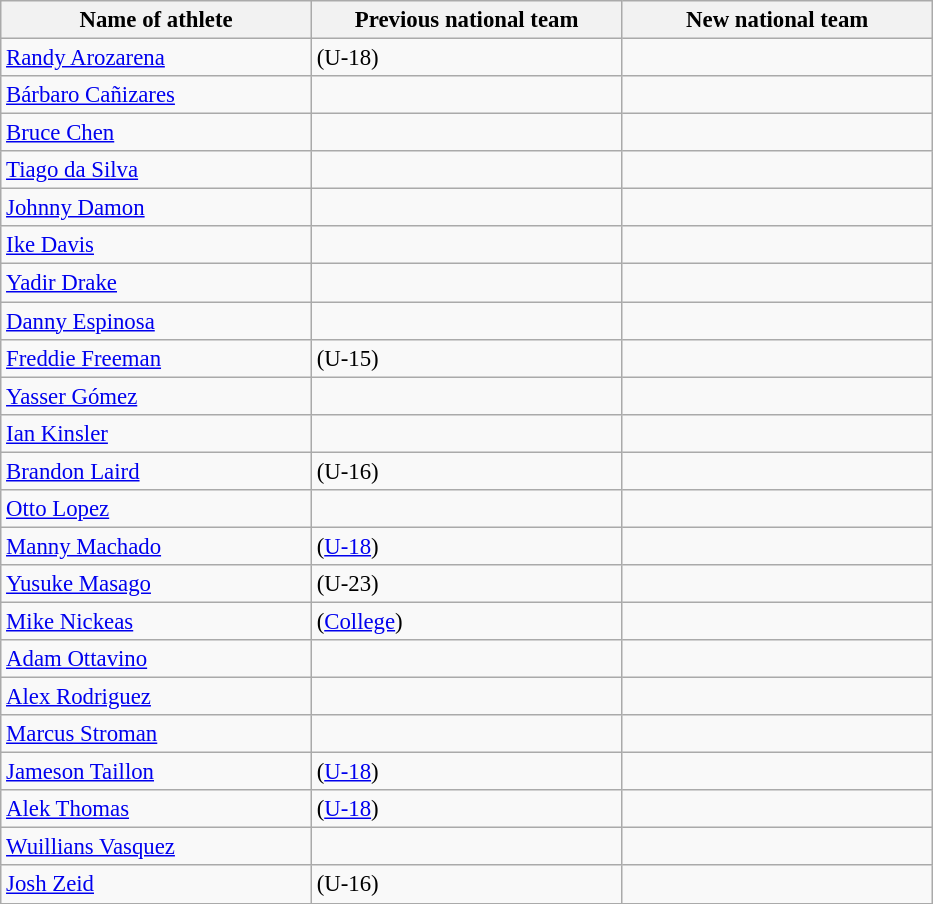<table class="wikitable sortable" style="border-collapse: collapse; font-size: 95%;">
<tr>
<th width=200>Name of athlete</th>
<th width=200>Previous national team</th>
<th width=200>New national team</th>
</tr>
<tr>
<td><a href='#'>Randy Arozarena</a></td>
<td> (U-18)</td>
<td></td>
</tr>
<tr>
<td><a href='#'>Bárbaro Cañizares</a></td>
<td></td>
<td></td>
</tr>
<tr>
<td><a href='#'>Bruce Chen</a></td>
<td></td>
<td></td>
</tr>
<tr>
<td><a href='#'>Tiago da Silva</a></td>
<td></td>
<td></td>
</tr>
<tr>
<td><a href='#'>Johnny Damon</a></td>
<td></td>
<td></td>
</tr>
<tr>
<td><a href='#'>Ike Davis</a></td>
<td></td>
<td></td>
</tr>
<tr>
<td><a href='#'>Yadir Drake</a></td>
<td></td>
<td></td>
</tr>
<tr>
<td><a href='#'>Danny Espinosa</a></td>
<td></td>
<td></td>
</tr>
<tr>
<td><a href='#'>Freddie Freeman</a></td>
<td> (U-15)</td>
<td></td>
</tr>
<tr>
<td><a href='#'>Yasser Gómez</a></td>
<td></td>
<td></td>
</tr>
<tr>
<td><a href='#'>Ian Kinsler</a></td>
<td></td>
<td></td>
</tr>
<tr>
<td><a href='#'>Brandon Laird</a></td>
<td> (U-16)</td>
<td></td>
</tr>
<tr>
<td><a href='#'>Otto Lopez</a></td>
<td></td>
<td></td>
</tr>
<tr>
<td><a href='#'>Manny Machado</a></td>
<td> (<a href='#'>U-18</a>)</td>
<td></td>
</tr>
<tr>
<td><a href='#'>Yusuke Masago</a></td>
<td> (U-23)</td>
<td></td>
</tr>
<tr>
<td><a href='#'>Mike Nickeas</a></td>
<td> (<a href='#'>College</a>)</td>
<td></td>
</tr>
<tr>
<td><a href='#'>Adam Ottavino</a></td>
<td></td>
<td></td>
</tr>
<tr>
<td><a href='#'>Alex Rodriguez</a></td>
<td></td>
<td></td>
</tr>
<tr>
<td><a href='#'>Marcus Stroman</a></td>
<td></td>
<td></td>
</tr>
<tr>
<td><a href='#'>Jameson Taillon</a></td>
<td> (<a href='#'>U-18</a>)</td>
<td></td>
</tr>
<tr>
<td><a href='#'>Alek Thomas</a></td>
<td> (<a href='#'>U-18</a>)</td>
<td></td>
</tr>
<tr>
<td><a href='#'>Wuillians Vasquez</a></td>
<td></td>
<td></td>
</tr>
<tr>
<td><a href='#'>Josh Zeid</a></td>
<td> (U-16)</td>
<td></td>
</tr>
<tr>
</tr>
</table>
